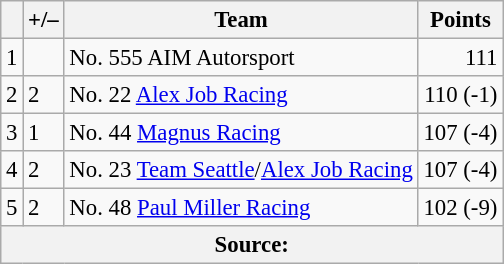<table class="wikitable" style="font-size: 95%;">
<tr>
<th scope="col"></th>
<th scope="col">+/–</th>
<th scope="col">Team</th>
<th scope="col">Points</th>
</tr>
<tr>
<td align=center>1</td>
<td align="left"></td>
<td> No. 555 AIM Autorsport</td>
<td align=right>111</td>
</tr>
<tr>
<td align=center>2</td>
<td align="left"> 2</td>
<td> No. 22 <a href='#'>Alex Job Racing</a></td>
<td align=right>110 (-1)</td>
</tr>
<tr>
<td align=center>3</td>
<td align="left"> 1</td>
<td> No. 44 <a href='#'>Magnus Racing</a></td>
<td align=right>107 (-4)</td>
</tr>
<tr>
<td align=center>4</td>
<td align="left"> 2</td>
<td> No. 23 <a href='#'>Team Seattle</a>/<a href='#'>Alex Job Racing</a></td>
<td align=right>107 (-4)</td>
</tr>
<tr>
<td align=center>5</td>
<td align="left"> 2</td>
<td> No. 48 <a href='#'>Paul Miller Racing</a></td>
<td align=right>102 (-9)</td>
</tr>
<tr>
<th colspan=5>Source:</th>
</tr>
</table>
